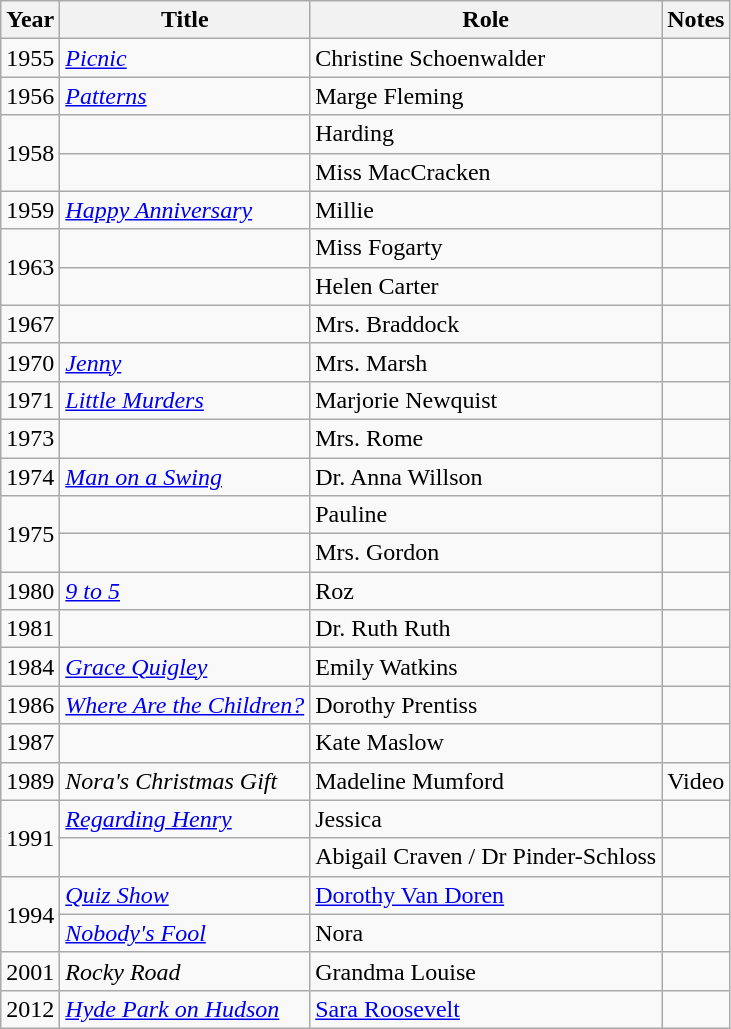<table class="wikitable sortable">
<tr>
<th>Year</th>
<th>Title</th>
<th>Role</th>
<th class="unsortable">Notes</th>
</tr>
<tr>
<td>1955</td>
<td><em><a href='#'>Picnic</a></em></td>
<td>Christine Schoenwalder</td>
<td></td>
</tr>
<tr>
<td>1956</td>
<td><em><a href='#'>Patterns</a></em></td>
<td>Marge Fleming</td>
<td></td>
</tr>
<tr>
<td rowspan="2">1958</td>
<td><em></em></td>
<td>Harding</td>
<td></td>
</tr>
<tr>
<td><em></em></td>
<td>Miss MacCracken</td>
<td></td>
</tr>
<tr>
<td>1959</td>
<td><em><a href='#'>Happy Anniversary</a></em></td>
<td>Millie</td>
<td></td>
</tr>
<tr>
<td rowspan="2">1963</td>
<td><em></em></td>
<td>Miss Fogarty</td>
<td></td>
</tr>
<tr>
<td><em></em></td>
<td>Helen Carter</td>
<td></td>
</tr>
<tr>
<td>1967</td>
<td><em></em></td>
<td>Mrs. Braddock</td>
<td></td>
</tr>
<tr>
<td>1970</td>
<td><em><a href='#'>Jenny</a></em></td>
<td>Mrs. Marsh</td>
<td></td>
</tr>
<tr>
<td>1971</td>
<td><em><a href='#'>Little Murders</a></em></td>
<td>Marjorie Newquist</td>
<td></td>
</tr>
<tr>
<td>1973</td>
<td><em></em></td>
<td>Mrs. Rome</td>
<td></td>
</tr>
<tr>
<td>1974</td>
<td><em><a href='#'>Man on a Swing</a></em></td>
<td>Dr. Anna Willson</td>
<td></td>
</tr>
<tr>
<td rowspan="2">1975</td>
<td><em></em></td>
<td>Pauline</td>
<td></td>
</tr>
<tr>
<td><em></em></td>
<td>Mrs. Gordon</td>
<td></td>
</tr>
<tr>
<td>1980</td>
<td><em><a href='#'>9 to 5</a></em></td>
<td>Roz</td>
<td></td>
</tr>
<tr>
<td>1981</td>
<td><em></em></td>
<td>Dr. Ruth Ruth</td>
<td></td>
</tr>
<tr>
<td>1984</td>
<td><em><a href='#'>Grace Quigley</a></em></td>
<td>Emily Watkins</td>
<td></td>
</tr>
<tr>
<td>1986</td>
<td><em><a href='#'>Where Are the Children?</a></em></td>
<td>Dorothy Prentiss</td>
<td></td>
</tr>
<tr>
<td>1987</td>
<td><em></em></td>
<td>Kate Maslow</td>
<td></td>
</tr>
<tr>
<td>1989</td>
<td><em>Nora's Christmas Gift</em></td>
<td>Madeline Mumford</td>
<td>Video</td>
</tr>
<tr>
<td rowspan="2">1991</td>
<td><em><a href='#'>Regarding Henry</a></em></td>
<td>Jessica</td>
<td></td>
</tr>
<tr>
<td><em></em></td>
<td>Abigail Craven / Dr Pinder-Schloss</td>
<td></td>
</tr>
<tr>
<td rowspan="2">1994</td>
<td><em><a href='#'>Quiz Show</a></em></td>
<td><a href='#'>Dorothy Van Doren</a></td>
<td></td>
</tr>
<tr>
<td><em><a href='#'>Nobody's Fool</a></em></td>
<td>Nora</td>
<td></td>
</tr>
<tr>
<td>2001</td>
<td><em>Rocky Road</em></td>
<td>Grandma Louise</td>
<td></td>
</tr>
<tr>
<td>2012</td>
<td><em><a href='#'>Hyde Park on Hudson</a></em></td>
<td><a href='#'>Sara Roosevelt</a></td>
<td></td>
</tr>
</table>
